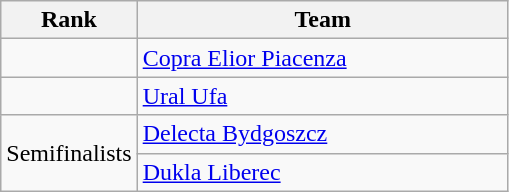<table class="wikitable" style="text-align: center;">
<tr>
<th width=40>Rank</th>
<th width=240>Team</th>
</tr>
<tr align=center>
<td></td>
<td style="text-align:left;"> <a href='#'>Copra Elior Piacenza</a></td>
</tr>
<tr align=center>
<td></td>
<td style="text-align:left;"> <a href='#'>Ural Ufa</a></td>
</tr>
<tr align=center>
<td rowspan=2>Semifinalists</td>
<td style="text-align:left;"> <a href='#'>Delecta Bydgoszcz</a></td>
</tr>
<tr align=center>
<td style="text-align:left;"> <a href='#'>Dukla Liberec</a></td>
</tr>
</table>
